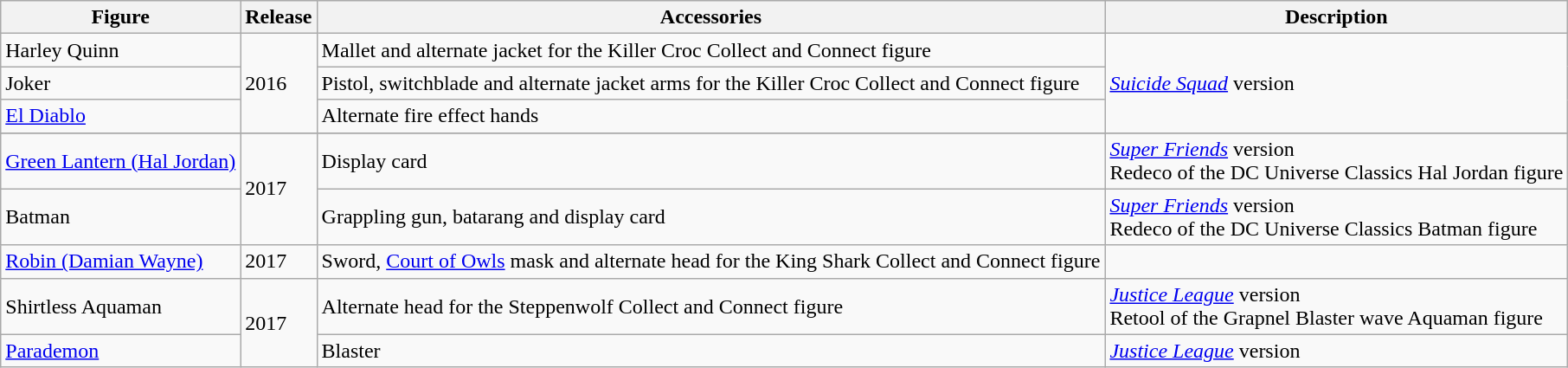<table class="wikitable">
<tr>
<th scope="col">Figure</th>
<th scope="col">Release</th>
<th scope="col">Accessories</th>
<th scope="col">Description</th>
</tr>
<tr>
<td>Harley Quinn</td>
<td rowspan=3>2016</td>
<td>Mallet and alternate jacket for the Killer Croc Collect and Connect figure</td>
<td rowspan=3><em><a href='#'>Suicide Squad</a></em> version</td>
</tr>
<tr>
<td>Joker</td>
<td>Pistol, switchblade and alternate jacket arms for the Killer Croc Collect and Connect figure</td>
</tr>
<tr>
<td><a href='#'>El Diablo</a></td>
<td>Alternate fire effect hands</td>
</tr>
<tr>
</tr>
<tr>
<td><a href='#'>Green Lantern (Hal Jordan)</a></td>
<td rowspan=2>2017</td>
<td>Display card</td>
<td><em><a href='#'>Super Friends</a></em> version<br>Redeco of the DC Universe Classics Hal Jordan figure</td>
</tr>
<tr>
<td>Batman</td>
<td>Grappling gun, batarang and display card</td>
<td><em><a href='#'>Super Friends</a></em> version<br>Redeco of the DC Universe Classics Batman figure</td>
</tr>
<tr>
<td><a href='#'>Robin (Damian Wayne)</a></td>
<td>2017</td>
<td>Sword, <a href='#'>Court of Owls</a> mask and alternate head for the King Shark Collect and Connect figure</td>
<td></td>
</tr>
<tr>
<td>Shirtless Aquaman</td>
<td rowspan=2>2017</td>
<td>Alternate head for the Steppenwolf Collect and Connect figure</td>
<td><em><a href='#'>Justice League</a></em> version<br>Retool of the Grapnel Blaster wave Aquaman figure</td>
</tr>
<tr>
<td><a href='#'>Parademon</a></td>
<td>Blaster</td>
<td><em><a href='#'>Justice League</a></em> version</td>
</tr>
</table>
